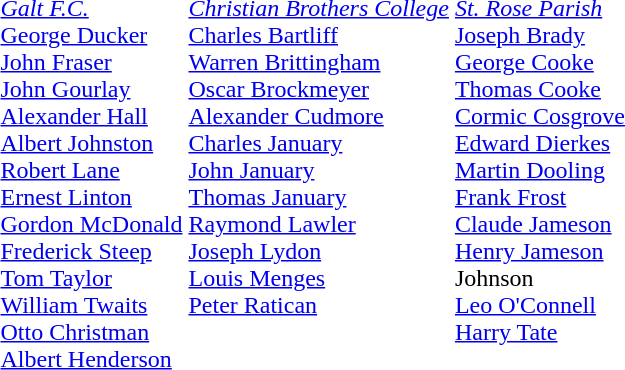<table>
<tr valign=top>
<td><br> <em><a href='#'>Galt F.C.</a></em><br><a href='#'>George Ducker</a><br><a href='#'>John Fraser</a><br><a href='#'>John Gourlay</a><br><a href='#'>Alexander Hall</a><br><a href='#'>Albert Johnston</a><br><a href='#'>Robert Lane</a><br><a href='#'>Ernest Linton</a><br><a href='#'>Gordon McDonald</a><br><a href='#'>Frederick Steep</a><br><a href='#'>Tom Taylor</a><br><a href='#'>William Twaits</a><br><a href='#'>Otto Christman</a><br><a href='#'>Albert Henderson</a></td>
<td><br> <em><a href='#'>Christian Brothers College</a></em><br><a href='#'>Charles Bartliff</a><br><a href='#'>Warren Brittingham</a><br><a href='#'>Oscar Brockmeyer</a><br><a href='#'>Alexander Cudmore</a><br><a href='#'>Charles January</a><br><a href='#'>John January</a><br><a href='#'>Thomas January</a><br><a href='#'>Raymond Lawler</a><br><a href='#'>Joseph Lydon</a><br><a href='#'>Louis Menges</a><br><a href='#'>Peter Ratican</a></td>
<td><br> <em><a href='#'>St. Rose Parish</a></em><br><a href='#'>Joseph Brady</a><br><a href='#'>George Cooke</a><br><a href='#'>Thomas Cooke</a><br><a href='#'>Cormic Cosgrove</a><br><a href='#'>Edward Dierkes</a><br><a href='#'>Martin Dooling</a><br><a href='#'>Frank Frost</a><br><a href='#'>Claude Jameson</a><br><a href='#'>Henry Jameson</a><br>Johnson<br><a href='#'>Leo O'Connell</a><br><a href='#'>Harry Tate</a></td>
</tr>
</table>
